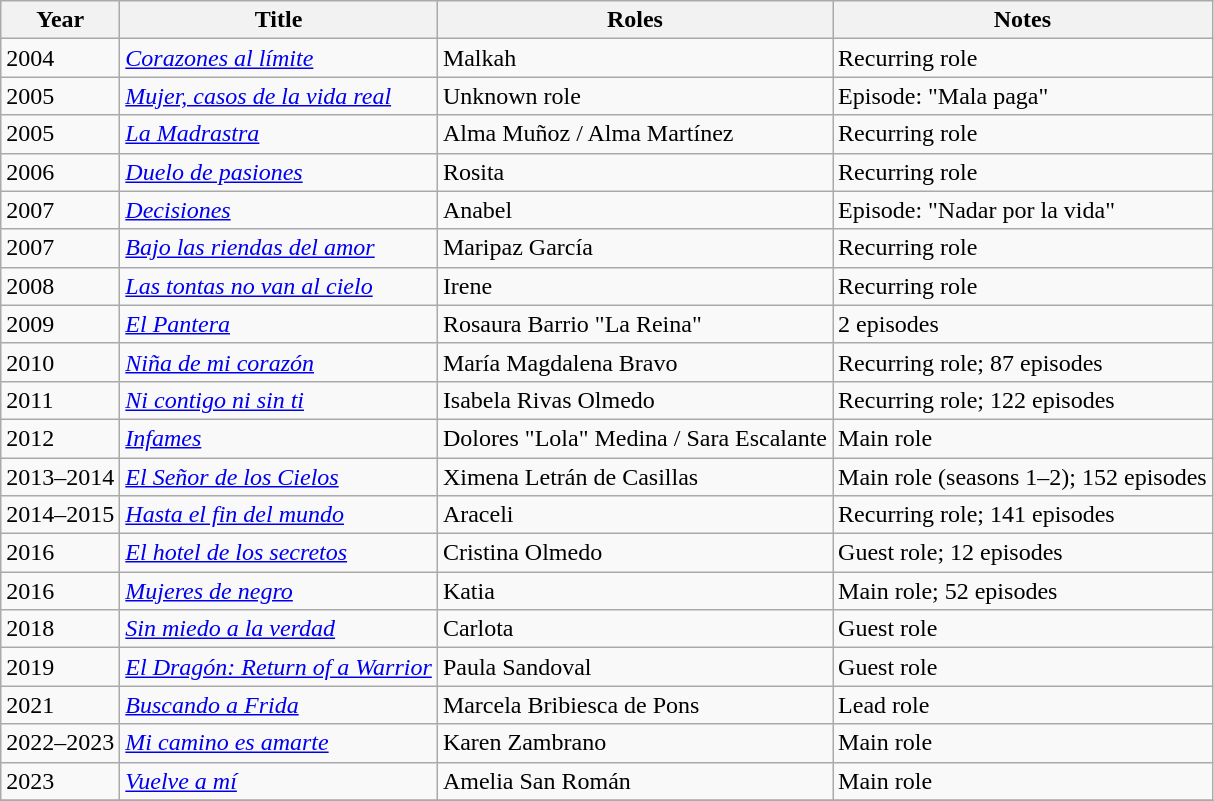<table class="wikitable sortable">
<tr>
<th>Year</th>
<th>Title</th>
<th>Roles</th>
<th>Notes</th>
</tr>
<tr>
<td>2004</td>
<td><em><a href='#'>Corazones al límite</a></em></td>
<td>Malkah</td>
<td>Recurring role</td>
</tr>
<tr>
<td>2005</td>
<td><em><a href='#'>Mujer, casos de la vida real</a></em></td>
<td>Unknown role</td>
<td>Episode: "Mala paga"</td>
</tr>
<tr>
<td>2005</td>
<td><em><a href='#'>La Madrastra</a></em></td>
<td>Alma Muñoz / Alma Martínez</td>
<td>Recurring role</td>
</tr>
<tr>
<td>2006</td>
<td><em><a href='#'>Duelo de pasiones</a></em></td>
<td>Rosita</td>
<td>Recurring role</td>
</tr>
<tr>
<td>2007</td>
<td><em><a href='#'>Decisiones</a></em></td>
<td>Anabel</td>
<td>Episode: "Nadar por la vida"</td>
</tr>
<tr>
<td>2007</td>
<td><em><a href='#'>Bajo las riendas del amor</a></em></td>
<td>Maripaz García</td>
<td>Recurring role</td>
</tr>
<tr>
<td>2008</td>
<td><em><a href='#'>Las tontas no van al cielo</a></em></td>
<td>Irene</td>
<td>Recurring role</td>
</tr>
<tr>
<td>2009</td>
<td><em><a href='#'>El Pantera</a></em></td>
<td>Rosaura Barrio "La Reina"</td>
<td>2 episodes</td>
</tr>
<tr>
<td>2010</td>
<td><em><a href='#'>Niña de mi corazón</a></em></td>
<td>María Magdalena Bravo</td>
<td>Recurring role; 87 episodes</td>
</tr>
<tr>
<td>2011</td>
<td><em><a href='#'>Ni contigo ni sin ti</a></em></td>
<td>Isabela Rivas Olmedo</td>
<td>Recurring role; 122 episodes</td>
</tr>
<tr>
<td>2012</td>
<td><em><a href='#'>Infames</a></em></td>
<td>Dolores "Lola" Medina / Sara Escalante</td>
<td>Main role</td>
</tr>
<tr>
<td>2013–2014</td>
<td><em><a href='#'>El Señor de los Cielos</a></em></td>
<td>Ximena Letrán de Casillas</td>
<td>Main role (seasons 1–2); 152 episodes</td>
</tr>
<tr>
<td>2014–2015</td>
<td><em><a href='#'>Hasta el fin del mundo</a></em></td>
<td>Araceli</td>
<td>Recurring role; 141 episodes</td>
</tr>
<tr>
<td>2016</td>
<td><em><a href='#'>El hotel de los secretos</a></em></td>
<td>Cristina Olmedo</td>
<td>Guest role; 12 episodes</td>
</tr>
<tr>
<td>2016</td>
<td><em><a href='#'>Mujeres de negro</a></em></td>
<td>Katia</td>
<td>Main role; 52 episodes</td>
</tr>
<tr>
<td>2018</td>
<td><em><a href='#'>Sin miedo a la verdad</a></em></td>
<td>Carlota</td>
<td>Guest role</td>
</tr>
<tr>
<td>2019</td>
<td><em><a href='#'>El Dragón: Return of a Warrior</a></em></td>
<td>Paula Sandoval</td>
<td>Guest role</td>
</tr>
<tr>
<td>2021</td>
<td><em><a href='#'>Buscando a Frida</a></em></td>
<td>Marcela Bribiesca de Pons</td>
<td>Lead role</td>
</tr>
<tr>
<td>2022–2023</td>
<td><em><a href='#'>Mi camino es amarte</a></em></td>
<td>Karen Zambrano</td>
<td>Main role</td>
</tr>
<tr>
<td>2023</td>
<td><em><a href='#'>Vuelve a mí</a></em></td>
<td>Amelia San Román</td>
<td>Main role</td>
</tr>
<tr>
</tr>
</table>
